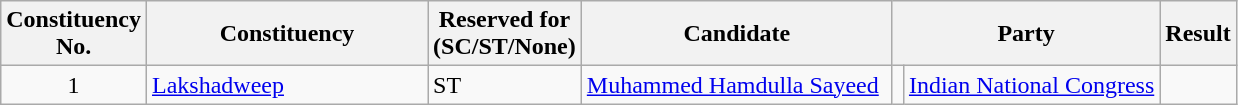<table class= "wikitable sortable">
<tr>
<th>Constituency <br> No.</th>
<th style="width:180px;">Constituency</th>
<th>Reserved for<br>(SC/ST/None)</th>
<th style="width:200px;">Candidate</th>
<th colspan="2">Party</th>
<th>Result</th>
</tr>
<tr>
<td align="center">1</td>
<td><a href='#'>Lakshadweep</a></td>
<td>ST</td>
<td><a href='#'>Muhammed Hamdulla Sayeed</a></td>
<td bgcolor=></td>
<td><a href='#'>Indian National Congress</a></td>
<td></td>
</tr>
</table>
